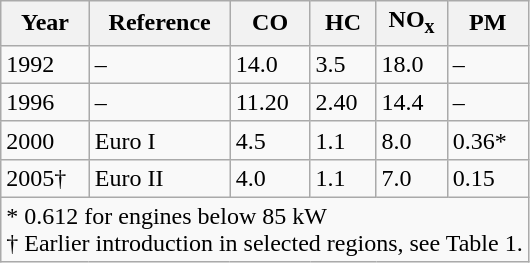<table class="wikitable">
<tr>
<th>Year</th>
<th>Reference</th>
<th>CO</th>
<th>HC</th>
<th>NO<sub>x</sub></th>
<th>PM</th>
</tr>
<tr>
<td>1992</td>
<td>–</td>
<td>14.0</td>
<td>3.5</td>
<td>18.0</td>
<td>–</td>
</tr>
<tr>
<td>1996</td>
<td>–</td>
<td>11.20</td>
<td>2.40</td>
<td>14.4</td>
<td>–</td>
</tr>
<tr>
<td>2000</td>
<td>Euro I</td>
<td>4.5</td>
<td>1.1</td>
<td>8.0</td>
<td>0.36*</td>
</tr>
<tr>
<td>2005†</td>
<td>Euro II</td>
<td>4.0</td>
<td>1.1</td>
<td>7.0</td>
<td>0.15</td>
</tr>
<tr>
<td colspan="6">* 0.612 for engines below 85 kW<br>† Earlier introduction in selected regions, see Table 1.</td>
</tr>
</table>
